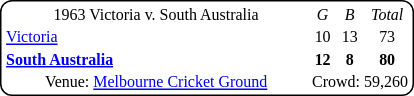<table style="margin-right:4px; margin-top:8px; float:right; border:1px #000 solid; border-radius:8px; background:#fff; font-family:Verdana; font-size:8pt; text-align:center;">
<tr>
<td width=200>1963 Victoria v. South Australia</td>
<td><em>G</em></td>
<td><em>B</em></td>
<td><em>Total</em></td>
</tr>
<tr>
<td style="text-align:left"><a href='#'>Victoria</a></td>
<td>10</td>
<td>13</td>
<td>73</td>
</tr>
<tr>
<td style="text-align:left"><strong><a href='#'>South Australia</a></strong></td>
<td><strong>12</strong></td>
<td><strong>8</strong></td>
<td><strong>80</strong></td>
</tr>
<tr>
<td>Venue: <a href='#'>Melbourne Cricket Ground</a></td>
<td colspan=3>Crowd: 59,260</td>
</tr>
</table>
